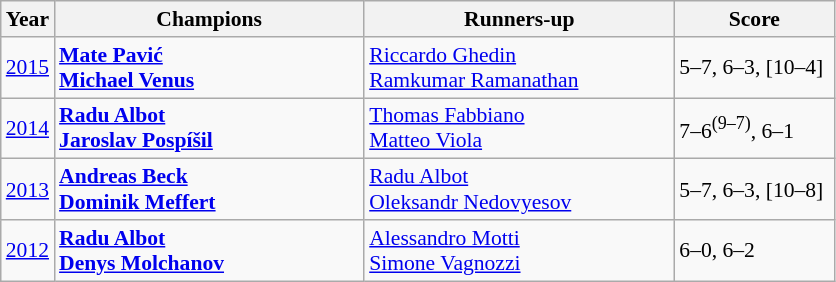<table class="wikitable" style="font-size:90%">
<tr>
<th>Year</th>
<th width="200">Champions</th>
<th width="200">Runners-up</th>
<th width="100">Score</th>
</tr>
<tr>
<td><a href='#'>2015</a></td>
<td> <strong><a href='#'>Mate Pavić</a></strong><br> <strong><a href='#'>Michael Venus</a></strong></td>
<td> <a href='#'>Riccardo Ghedin</a><br> <a href='#'>Ramkumar Ramanathan</a></td>
<td>5–7, 6–3, [10–4]</td>
</tr>
<tr>
<td><a href='#'>2014</a></td>
<td> <strong><a href='#'>Radu Albot</a></strong><br> <strong><a href='#'>Jaroslav Pospíšil</a></strong></td>
<td> <a href='#'>Thomas Fabbiano</a><br> <a href='#'>Matteo Viola</a></td>
<td>7–6<sup>(9–7)</sup>, 6–1</td>
</tr>
<tr>
<td><a href='#'>2013</a></td>
<td> <strong><a href='#'>Andreas Beck</a></strong><br> <strong><a href='#'>Dominik Meffert</a></strong></td>
<td> <a href='#'>Radu Albot</a><br> <a href='#'>Oleksandr Nedovyesov</a></td>
<td>5–7, 6–3, [10–8]</td>
</tr>
<tr>
<td><a href='#'>2012</a></td>
<td> <strong><a href='#'>Radu Albot</a></strong><br> <strong><a href='#'>Denys Molchanov</a></strong></td>
<td> <a href='#'>Alessandro Motti</a><br> <a href='#'>Simone Vagnozzi</a></td>
<td>6–0, 6–2</td>
</tr>
</table>
